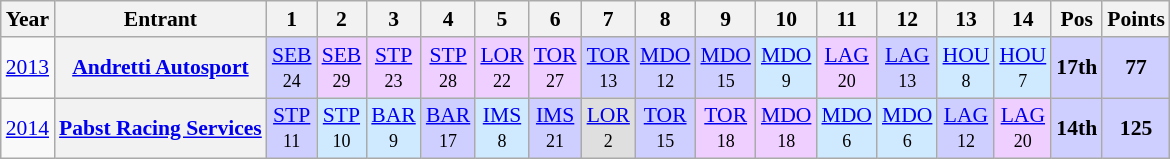<table class="wikitable" style="text-align:center; font-size:90%">
<tr>
<th>Year</th>
<th>Entrant</th>
<th>1</th>
<th>2</th>
<th>3</th>
<th>4</th>
<th>5</th>
<th>6</th>
<th>7</th>
<th>8</th>
<th>9</th>
<th>10</th>
<th>11</th>
<th>12</th>
<th>13</th>
<th>14</th>
<th>Pos</th>
<th>Points</th>
</tr>
<tr>
<td><a href='#'>2013</a></td>
<th><a href='#'>Andretti Autosport</a></th>
<td style="background:#CFCFFF;"><a href='#'>SEB</a><br><small>24</small></td>
<td style="background:#EFCFFF;"><a href='#'>SEB</a><br><small>29</small></td>
<td style="background:#EFCFFF;"><a href='#'>STP</a><br><small>23</small></td>
<td style="background:#EFCFFF;"><a href='#'>STP</a><br><small>28</small></td>
<td style="background:#EFCFFF;"><a href='#'>LOR</a><br><small>22</small></td>
<td style="background:#EFCFFF;"><a href='#'>TOR</a><br><small>27</small></td>
<td style="background:#CFCFFF;"><a href='#'>TOR</a><br><small>13</small></td>
<td style="background:#CFCFFF;"><a href='#'>MDO</a><br><small>12</small></td>
<td style="background:#CFCFFF;"><a href='#'>MDO</a><br><small>15</small></td>
<td style="background:#CFEAFF;"><a href='#'>MDO</a><br><small>9</small></td>
<td style="background:#EFCFFF;"><a href='#'>LAG</a><br><small>20</small></td>
<td style="background:#CFCFFF;"><a href='#'>LAG</a><br><small>13</small></td>
<td style="background:#CFEAFF;"><a href='#'>HOU</a><br><small>8</small></td>
<td style="background:#CFEAFF;"><a href='#'>HOU</a><br><small>7</small></td>
<td style="background:#CFCFFF;"><strong>17th</strong></td>
<td style="background:#CFCFFF;"><strong>77</strong></td>
</tr>
<tr>
<td><a href='#'>2014</a></td>
<th><a href='#'>Pabst Racing Services</a></th>
<td style="background:#CFCFFF;"><a href='#'>STP</a><br><small>11</small></td>
<td style="background:#CFEAFF;"><a href='#'>STP</a><br><small>10</small></td>
<td style="background:#CFEAFF;"><a href='#'>BAR</a><br><small>9</small></td>
<td style="background:#CFCFFF;"><a href='#'>BAR</a><br><small>17</small></td>
<td style="background:#CFEAFF;"><a href='#'>IMS</a><br><small>8</small></td>
<td style="background:#CFCFFF;"><a href='#'>IMS</a><br><small>21</small></td>
<td style="background:#DFDFDF;"><a href='#'>LOR</a><br><small>2</small></td>
<td style="background:#CFCFFF;"><a href='#'>TOR</a><br><small>15</small></td>
<td style="background:#EFCFFF;"><a href='#'>TOR</a><br><small>18</small></td>
<td style="background:#EFCFFF;"><a href='#'>MDO</a><br><small>18</small></td>
<td style="background:#CFEAFF;"><a href='#'>MDO</a><br><small>6</small></td>
<td style="background:#CFEAFF;"><a href='#'>MDO</a><br><small>6</small></td>
<td style="background:#CFCFFF;"><a href='#'>LAG</a><br><small>12</small></td>
<td style="background:#EFCFFF;"><a href='#'>LAG</a><br><small>20</small></td>
<td style="background:#CFCFFF;"><strong>14th</strong></td>
<td style="background:#CFCFFF;"><strong>125</strong></td>
</tr>
</table>
